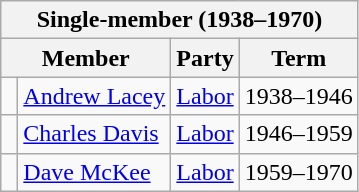<table class="wikitable">
<tr>
<th colspan=4>Single-member (1938–1970)</th>
</tr>
<tr>
<th colspan=2>Member</th>
<th>Party</th>
<th>Term</th>
</tr>
<tr>
<td> </td>
<td><a href='#'>Andrew Lacey</a></td>
<td><a href='#'>Labor</a></td>
<td>1938–1946</td>
</tr>
<tr>
<td> </td>
<td><a href='#'>Charles Davis</a></td>
<td><a href='#'>Labor</a></td>
<td>1946–1959</td>
</tr>
<tr>
<td> </td>
<td><a href='#'>Dave McKee</a></td>
<td><a href='#'>Labor</a></td>
<td>1959–1970</td>
</tr>
</table>
